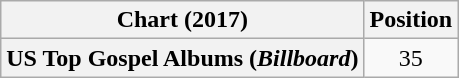<table class="wikitable plainrowheaders" style="text-align:center">
<tr>
<th scope="col">Chart (2017)</th>
<th scope="col">Position</th>
</tr>
<tr>
<th scope="row">US Top Gospel Albums (<em>Billboard</em>)</th>
<td>35</td>
</tr>
</table>
